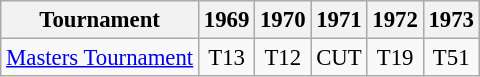<table class="wikitable" style="font-size:95%;text-align:center;">
<tr>
<th>Tournament</th>
<th>1969</th>
<th>1970</th>
<th>1971</th>
<th>1972</th>
<th>1973</th>
</tr>
<tr>
<td align=left><a href='#'>Masters Tournament</a></td>
<td>T13</td>
<td>T12</td>
<td>CUT</td>
<td>T19</td>
<td>T51</td>
</tr>
</table>
